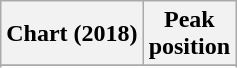<table class="wikitable sortable plainrowheaders" style="text-align:center">
<tr>
<th scope="col">Chart (2018)</th>
<th scope="col">Peak<br>position</th>
</tr>
<tr>
</tr>
<tr>
</tr>
<tr>
</tr>
</table>
